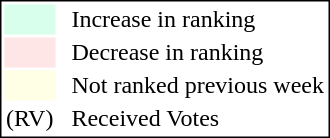<table style="border:1px solid black;">
<tr>
<td style="background:#D8FFEB; width:20px;"></td>
<td> </td>
<td>Increase in ranking</td>
</tr>
<tr>
<td style="background:#FFE6E6; width:20px;"></td>
<td> </td>
<td>Decrease in ranking</td>
</tr>
<tr>
<td style="background:#FFFFE6; width:20px;"></td>
<td> </td>
<td>Not ranked previous week</td>
</tr>
<tr>
<td>(RV)</td>
<td> </td>
<td>Received Votes</td>
</tr>
</table>
